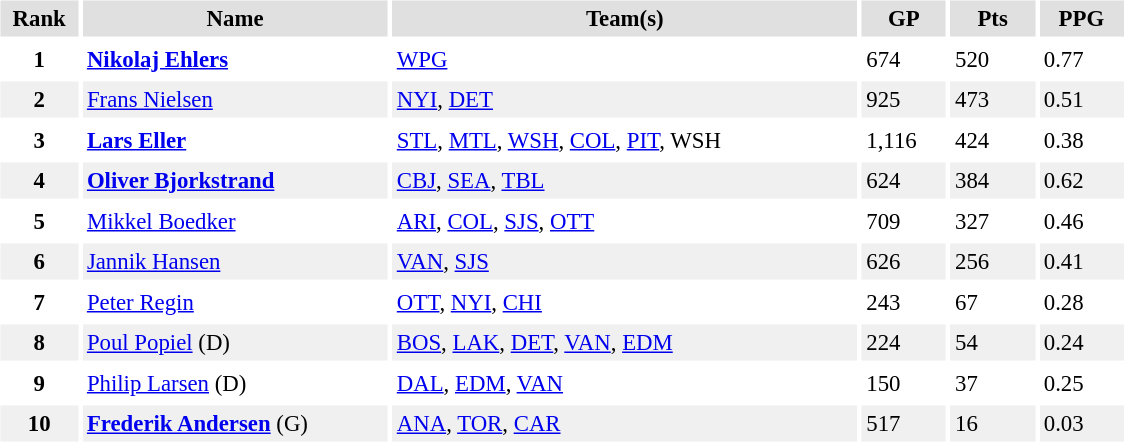<table id="Table3" cellspacing="3" cellpadding="3" style="font-size:95%;">
<tr style="text-align:center; background:#e0e0e0">
<th style="width:3em;">Rank</th>
<th style="width:13em;">Name</th>
<th style="width:20em;">Team(s)</th>
<th style="width:3.3em;">GP</th>
<th style="width:3.3em;">Pts</th>
<th style="width:3.3em;">PPG</th>
</tr>
<tr>
<th>1</th>
<td><strong><a href='#'>Nikolaj Ehlers</a></strong></td>
<td><a href='#'>WPG</a></td>
<td>674</td>
<td>520</td>
<td>0.77</td>
</tr>
<tr style="background: #f0f0f0;">
<th>2</th>
<td><a href='#'>Frans Nielsen</a></td>
<td><a href='#'>NYI</a>, <a href='#'>DET</a></td>
<td>925</td>
<td>473</td>
<td>0.51</td>
</tr>
<tr>
<th>3</th>
<td><strong><a href='#'>Lars Eller</a></strong></td>
<td><a href='#'>STL</a>, <a href='#'>MTL</a>, <a href='#'>WSH</a>, <a href='#'>COL</a>, <a href='#'>PIT</a>, WSH</td>
<td>1,116</td>
<td>424</td>
<td>0.38</td>
</tr>
<tr style="background: #f0f0f0;">
<th>4</th>
<td><strong><a href='#'>Oliver Bjorkstrand</a></strong></td>
<td><a href='#'>CBJ</a>, <a href='#'>SEA</a>, <a href='#'>TBL</a></td>
<td>624</td>
<td>384</td>
<td>0.62</td>
</tr>
<tr>
<th>5</th>
<td><a href='#'>Mikkel Boedker</a></td>
<td><a href='#'>ARI</a>, <a href='#'>COL</a>, <a href='#'>SJS</a>, <a href='#'>OTT</a></td>
<td>709</td>
<td>327</td>
<td>0.46</td>
</tr>
<tr style="background: #f0f0f0;">
<th>6</th>
<td><a href='#'>Jannik Hansen</a></td>
<td><a href='#'>VAN</a>, <a href='#'>SJS</a></td>
<td>626</td>
<td>256</td>
<td>0.41</td>
</tr>
<tr>
<th>7</th>
<td><a href='#'>Peter Regin</a></td>
<td><a href='#'>OTT</a>, <a href='#'>NYI</a>, <a href='#'>CHI</a></td>
<td>243</td>
<td>67</td>
<td>0.28</td>
</tr>
<tr style="background: #f0f0f0;">
<th>8</th>
<td><a href='#'>Poul Popiel</a> (D)</td>
<td><a href='#'>BOS</a>, <a href='#'>LAK</a>, <a href='#'>DET</a>, <a href='#'>VAN</a>, <a href='#'>EDM</a></td>
<td>224</td>
<td>54</td>
<td>0.24</td>
</tr>
<tr>
<th>9</th>
<td><a href='#'>Philip Larsen</a> (D)</td>
<td><a href='#'>DAL</a>, <a href='#'>EDM</a>, <a href='#'>VAN</a></td>
<td>150</td>
<td>37</td>
<td>0.25</td>
</tr>
<tr style="background: #f0f0f0;">
<th>10</th>
<td><strong><a href='#'>Frederik Andersen</a></strong> (G)</td>
<td><a href='#'>ANA</a>, <a href='#'>TOR</a>, <a href='#'>CAR</a></td>
<td>517</td>
<td>16</td>
<td>0.03</td>
</tr>
</table>
